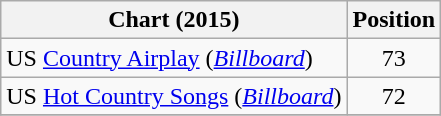<table class="wikitable sortable">
<tr>
<th scope="col">Chart (2015)</th>
<th scope="col">Position</th>
</tr>
<tr>
<td>US <a href='#'>Country Airplay</a> (<em><a href='#'>Billboard</a></em>)</td>
<td align="center">73</td>
</tr>
<tr>
<td>US <a href='#'>Hot Country Songs</a> (<em><a href='#'>Billboard</a></em>)</td>
<td align="center">72</td>
</tr>
<tr>
</tr>
</table>
